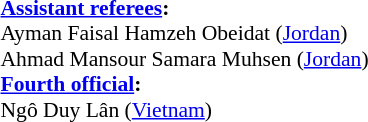<table width=50% style="font-size:90%;">
<tr>
<td><br><strong><a href='#'>Assistant referees</a>:</strong>
<br>Ayman Faisal Hamzeh Obeidat (<a href='#'>Jordan</a>)
<br>Ahmad Mansour Samara Muhsen (<a href='#'>Jordan</a>)
<br><strong><a href='#'>Fourth official</a>:</strong>
<br>Ngô Duy Lân (<a href='#'>Vietnam</a>)</td>
</tr>
</table>
